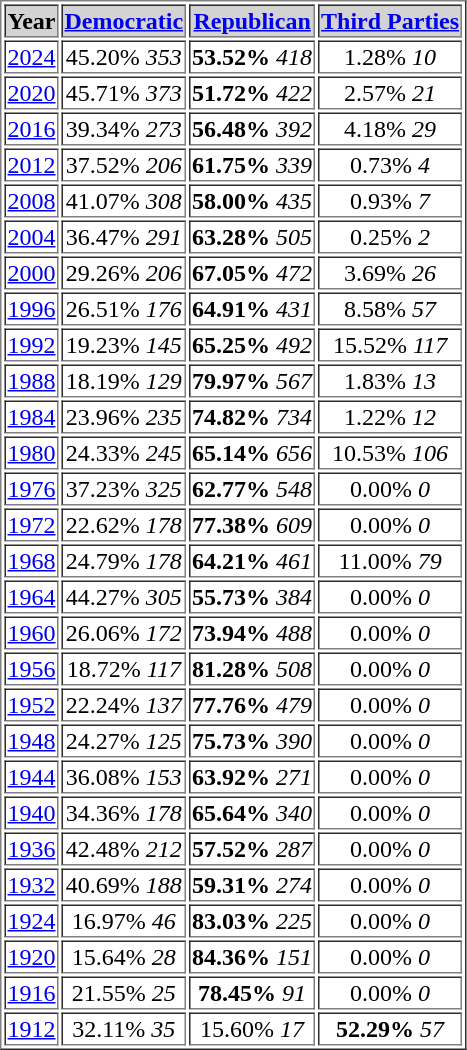<table border = “2”>
<tr style="background:lightgrey;">
<th>Year</th>
<th><a href='#'>Democratic</a></th>
<th><a href='#'>Republican</a></th>
<th><a href='#'>Third Parties</a></th>
</tr>
<tr>
<td align="center" ><a href='#'>2024</a></td>
<td align="center" >45.20% <em>353</em></td>
<td align="center" ><strong>53.52%</strong> <em>418</em></td>
<td align="center" >1.28% <em>10</em></td>
</tr>
<tr>
<td align="center" ><a href='#'>2020</a></td>
<td align="center" >45.71% <em>373</em></td>
<td align="center" ><strong>51.72%</strong> <em>422</em></td>
<td align="center" >2.57% <em>21</em></td>
</tr>
<tr>
<td align="center" ><a href='#'>2016</a></td>
<td align="center" >39.34% <em>273</em></td>
<td align="center" ><strong>56.48%</strong> <em>392</em></td>
<td align="center" >4.18% <em>29</em></td>
</tr>
<tr>
<td align="center" ><a href='#'>2012</a></td>
<td align="center" >37.52% <em>206</em></td>
<td align="center" ><strong>61.75%</strong> <em>339</em></td>
<td align="center" >0.73% <em>4</em></td>
</tr>
<tr>
<td align="center" ><a href='#'>2008</a></td>
<td align="center" >41.07% <em>308</em></td>
<td align="center" ><strong>58.00%</strong> <em>435</em></td>
<td align="center" >0.93% <em>7</em></td>
</tr>
<tr>
<td align="center" ><a href='#'>2004</a></td>
<td align="center" >36.47% <em>291</em></td>
<td align="center" ><strong>63.28%</strong> <em>505</em></td>
<td align="center" >0.25% <em>2</em></td>
</tr>
<tr>
<td align="center" ><a href='#'>2000</a></td>
<td align="center" >29.26% <em>206</em></td>
<td align="center" ><strong>67.05%</strong> <em>472</em></td>
<td align="center" >3.69% <em>26</em></td>
</tr>
<tr>
<td align="center" ><a href='#'>1996</a></td>
<td align="center" >26.51% <em>176</em></td>
<td align="center" ><strong>64.91%</strong> <em>431</em></td>
<td align="center" >8.58% <em>57</em></td>
</tr>
<tr>
<td align="center" ><a href='#'>1992</a></td>
<td align="center" >19.23% <em>145</em></td>
<td align="center" ><strong>65.25%</strong> <em>492</em></td>
<td align="center" >15.52% <em>117</em></td>
</tr>
<tr>
<td align="center" ><a href='#'>1988</a></td>
<td align="center" >18.19% <em>129</em></td>
<td align="center" ><strong>79.97%</strong> <em>567</em></td>
<td align="center" >1.83% <em>13</em></td>
</tr>
<tr>
<td align="center" ><a href='#'>1984</a></td>
<td align="center" >23.96% <em>235</em></td>
<td align="center" ><strong>74.82%</strong> <em>734</em></td>
<td align="center" >1.22% <em>12</em></td>
</tr>
<tr>
<td align="center" ><a href='#'>1980</a></td>
<td align="center" >24.33% <em>245</em></td>
<td align="center" ><strong>65.14%</strong> <em>656</em></td>
<td align="center" >10.53% <em>106</em></td>
</tr>
<tr>
<td align="center" ><a href='#'>1976</a></td>
<td align="center" >37.23% <em>325</em></td>
<td align="center" ><strong>62.77%</strong> <em>548</em></td>
<td align="center" >0.00% <em>0</em></td>
</tr>
<tr>
<td align="center" ><a href='#'>1972</a></td>
<td align="center" >22.62% <em>178</em></td>
<td align="center" ><strong>77.38%</strong> <em>609</em></td>
<td align="center" >0.00% <em>0</em></td>
</tr>
<tr>
<td align="center" ><a href='#'>1968</a></td>
<td align="center" >24.79% <em>178</em></td>
<td align="center" ><strong>64.21%</strong> <em>461</em></td>
<td align="center" >11.00% <em>79</em></td>
</tr>
<tr>
<td align="center" ><a href='#'>1964</a></td>
<td align="center" >44.27% <em>305</em></td>
<td align="center" ><strong>55.73%</strong> <em>384</em></td>
<td align="center" >0.00% <em>0</em></td>
</tr>
<tr>
<td align="center" ><a href='#'>1960</a></td>
<td align="center" >26.06% <em>172</em></td>
<td align="center" ><strong>73.94%</strong> <em>488</em></td>
<td align="center" >0.00% <em>0</em></td>
</tr>
<tr>
<td align="center" ><a href='#'>1956</a></td>
<td align="center" >18.72% <em>117</em></td>
<td align="center" ><strong>81.28%</strong> <em>508</em></td>
<td align="center" >0.00% <em>0</em></td>
</tr>
<tr>
<td align="center" ><a href='#'>1952</a></td>
<td align="center" >22.24% <em>137</em></td>
<td align="center" ><strong>77.76%</strong> <em>479</em></td>
<td align="center" >0.00% <em>0</em></td>
</tr>
<tr>
<td align="center" ><a href='#'>1948</a></td>
<td align="center" >24.27% <em>125</em></td>
<td align="center" ><strong>75.73%</strong> <em>390</em></td>
<td align="center" >0.00% <em>0</em></td>
</tr>
<tr>
<td align="center" ><a href='#'>1944</a></td>
<td align="center" >36.08% <em>153</em></td>
<td align="center" ><strong>63.92%</strong> <em>271</em></td>
<td align="center" >0.00% <em>0</em></td>
</tr>
<tr>
<td align="center" ><a href='#'>1940</a></td>
<td align="center" >34.36% <em>178</em></td>
<td align="center" ><strong>65.64%</strong> <em>340</em></td>
<td align="center" >0.00% <em>0</em></td>
</tr>
<tr>
<td align="center" ><a href='#'>1936</a></td>
<td align="center" >42.48% <em>212</em></td>
<td align="center" ><strong>57.52%</strong> <em>287</em></td>
<td align="center" >0.00% <em>0</em></td>
</tr>
<tr>
<td align="center" ><a href='#'>1932</a></td>
<td align="center" >40.69% <em>188</em></td>
<td align="center" ><strong>59.31%</strong> <em>274</em></td>
<td align="center" >0.00% <em>0</em></td>
</tr>
<tr>
<td align="center" ><a href='#'>1924</a></td>
<td align="center" >16.97% <em>46</em></td>
<td align="center" ><strong>83.03%</strong> <em>225</em></td>
<td align="center" >0.00% <em>0</em></td>
</tr>
<tr>
<td align="center" ><a href='#'>1920</a></td>
<td align="center" >15.64% <em>28</em></td>
<td align="center" ><strong>84.36%</strong> <em>151</em></td>
<td align="center" >0.00% <em>0</em></td>
</tr>
<tr>
<td align="center" ><a href='#'>1916</a></td>
<td align="center" >21.55% <em>25</em></td>
<td align="center" ><strong>78.45%</strong> <em>91</em></td>
<td align="center" >0.00% <em>0</em></td>
</tr>
<tr>
<td align="center" ><a href='#'>1912</a></td>
<td align="center" >32.11% <em>35</em></td>
<td align="center" >15.60% <em>17</em></td>
<td align="center" ><strong>52.29%</strong> <em>57</em></td>
</tr>
</table>
